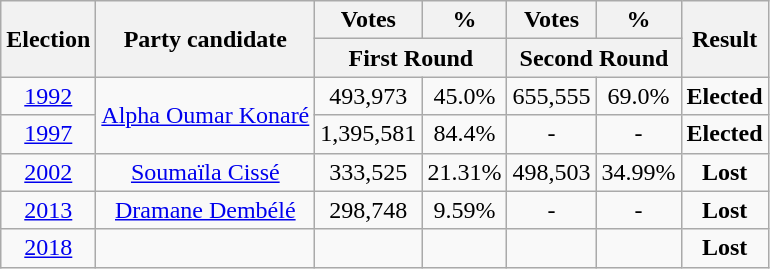<table class=wikitable style=text-align:center>
<tr>
<th rowspan="2"><strong>Election</strong></th>
<th rowspan="2">Party candidate</th>
<th><strong>Votes</strong></th>
<th><strong>%</strong></th>
<th><strong>Votes</strong></th>
<th><strong>%</strong></th>
<th rowspan="2">Result</th>
</tr>
<tr>
<th colspan="2">First Round</th>
<th colspan="2">Second Round</th>
</tr>
<tr>
<td><a href='#'>1992</a></td>
<td rowspan="2"><a href='#'>Alpha Oumar Konaré</a></td>
<td>493,973</td>
<td>45.0%</td>
<td>655,555</td>
<td>69.0%</td>
<td><strong>Elected</strong> </td>
</tr>
<tr>
<td><a href='#'>1997</a></td>
<td>1,395,581</td>
<td>84.4%</td>
<td>-</td>
<td>-</td>
<td><strong>Elected</strong> </td>
</tr>
<tr>
<td><a href='#'>2002</a></td>
<td><a href='#'>Soumaïla Cissé</a></td>
<td>333,525</td>
<td>21.31%</td>
<td>498,503</td>
<td>34.99%</td>
<td><strong>Lost</strong> </td>
</tr>
<tr>
<td><a href='#'>2013</a></td>
<td><a href='#'>Dramane Dembélé</a></td>
<td>298,748</td>
<td>9.59%</td>
<td>-</td>
<td>-</td>
<td><strong>Lost</strong> </td>
</tr>
<tr>
<td><a href='#'>2018</a></td>
<td></td>
<td></td>
<td></td>
<td></td>
<td></td>
<td><strong>Lost</strong> </td>
</tr>
</table>
